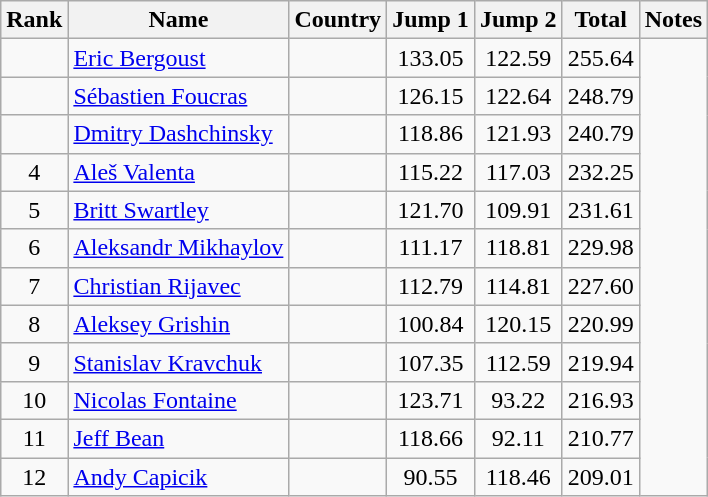<table class="wikitable sortable" style="text-align:center">
<tr>
<th>Rank</th>
<th>Name</th>
<th>Country</th>
<th>Jump 1</th>
<th>Jump 2</th>
<th>Total</th>
<th>Notes</th>
</tr>
<tr>
<td></td>
<td align=left><a href='#'>Eric Bergoust</a></td>
<td align=left></td>
<td>133.05</td>
<td>122.59</td>
<td>255.64</td>
</tr>
<tr>
<td></td>
<td align=left><a href='#'>Sébastien Foucras</a></td>
<td align=left></td>
<td>126.15</td>
<td>122.64</td>
<td>248.79</td>
</tr>
<tr>
<td></td>
<td align=left><a href='#'>Dmitry Dashchinsky</a></td>
<td align=left></td>
<td>118.86</td>
<td>121.93</td>
<td>240.79</td>
</tr>
<tr>
<td>4</td>
<td align=left><a href='#'>Aleš Valenta</a></td>
<td align=left></td>
<td>115.22</td>
<td>117.03</td>
<td>232.25</td>
</tr>
<tr>
<td>5</td>
<td align=left><a href='#'>Britt Swartley</a></td>
<td align=left></td>
<td>121.70</td>
<td>109.91</td>
<td>231.61</td>
</tr>
<tr>
<td>6</td>
<td align=left><a href='#'>Aleksandr Mikhaylov</a></td>
<td align=left></td>
<td>111.17</td>
<td>118.81</td>
<td>229.98</td>
</tr>
<tr>
<td>7</td>
<td align=left><a href='#'>Christian Rijavec</a></td>
<td align=left></td>
<td>112.79</td>
<td>114.81</td>
<td>227.60</td>
</tr>
<tr>
<td>8</td>
<td align=left><a href='#'>Aleksey Grishin</a></td>
<td align=left></td>
<td>100.84</td>
<td>120.15</td>
<td>220.99</td>
</tr>
<tr>
<td>9</td>
<td align=left><a href='#'>Stanislav Kravchuk</a></td>
<td align=left></td>
<td>107.35</td>
<td>112.59</td>
<td>219.94</td>
</tr>
<tr>
<td>10</td>
<td align=left><a href='#'>Nicolas Fontaine</a></td>
<td align=left></td>
<td>123.71</td>
<td>93.22</td>
<td>216.93</td>
</tr>
<tr>
<td>11</td>
<td align=left><a href='#'>Jeff Bean</a></td>
<td align=left></td>
<td>118.66</td>
<td>92.11</td>
<td>210.77</td>
</tr>
<tr>
<td>12</td>
<td align=left><a href='#'>Andy Capicik</a></td>
<td align=left></td>
<td>90.55</td>
<td>118.46</td>
<td>209.01</td>
</tr>
</table>
